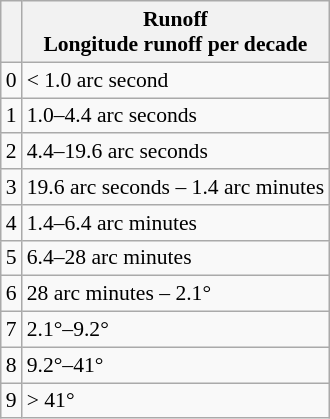<table class="wikitable alternance centre" style="font-size:0.9em;">
<tr>
<th scope="col"></th>
<th scope="col">Runoff<br>Longitude runoff per decade</th>
</tr>
<tr>
<td>0</td>
<td>< 1.0 arc second</td>
</tr>
<tr>
<td>1</td>
<td>1.0–4.4 arc seconds</td>
</tr>
<tr>
<td>2</td>
<td>4.4–19.6 arc seconds</td>
</tr>
<tr>
<td>3</td>
<td>19.6 arc seconds  –  1.4 arc minutes</td>
</tr>
<tr>
<td>4</td>
<td>1.4–6.4 arc minutes</td>
</tr>
<tr>
<td>5</td>
<td>6.4–28 arc minutes</td>
</tr>
<tr>
<td>6</td>
<td>28 arc minutes – 2.1°</td>
</tr>
<tr>
<td>7</td>
<td>2.1°–9.2°</td>
</tr>
<tr>
<td>8</td>
<td>9.2°–41°</td>
</tr>
<tr>
<td>9</td>
<td>> 41°</td>
</tr>
</table>
